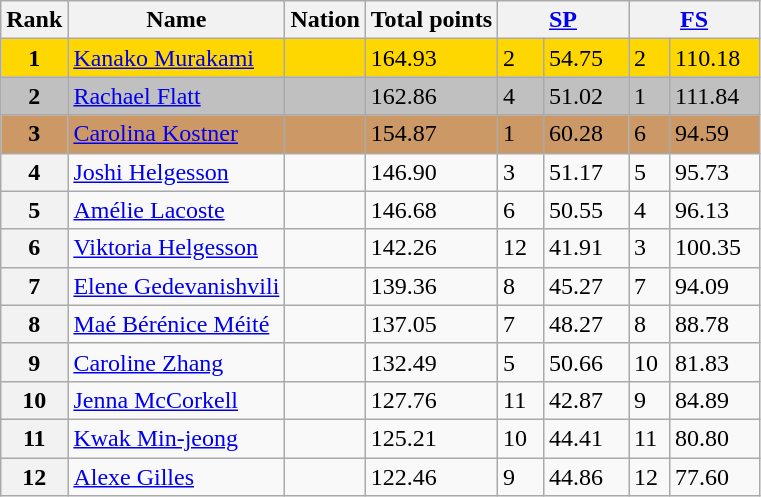<table class="wikitable sortable">
<tr>
<th>Rank</th>
<th>Name</th>
<th>Nation</th>
<th>Total points</th>
<th colspan="2" width="80px"><a href='#'>SP</a></th>
<th colspan="2" width="80px"><a href='#'>FS</a></th>
</tr>
<tr bgcolor="gold">
<td align="center"><strong>1</strong></td>
<td><a href='#'>Kanako Murakami</a></td>
<td></td>
<td>164.93</td>
<td>2</td>
<td>54.75</td>
<td>2</td>
<td>110.18</td>
</tr>
<tr bgcolor="silver">
<td align="center"><strong>2</strong></td>
<td><a href='#'>Rachael Flatt</a></td>
<td></td>
<td>162.86</td>
<td>4</td>
<td>51.02</td>
<td>1</td>
<td>111.84</td>
</tr>
<tr bgcolor="cc9966">
<td align="center"><strong>3</strong></td>
<td><a href='#'>Carolina Kostner</a></td>
<td></td>
<td>154.87</td>
<td>1</td>
<td>60.28</td>
<td>6</td>
<td>94.59</td>
</tr>
<tr>
<th>4</th>
<td><a href='#'>Joshi Helgesson</a></td>
<td></td>
<td>146.90</td>
<td>3</td>
<td>51.17</td>
<td>5</td>
<td>95.73</td>
</tr>
<tr>
<th>5</th>
<td><a href='#'>Amélie Lacoste</a></td>
<td></td>
<td>146.68</td>
<td>6</td>
<td>50.55</td>
<td>4</td>
<td>96.13</td>
</tr>
<tr>
<th>6</th>
<td><a href='#'>Viktoria Helgesson</a></td>
<td></td>
<td>142.26</td>
<td>12</td>
<td>41.91</td>
<td>3</td>
<td>100.35</td>
</tr>
<tr>
<th>7</th>
<td><a href='#'>Elene Gedevanishvili</a></td>
<td></td>
<td>139.36</td>
<td>8</td>
<td>45.27</td>
<td>7</td>
<td>94.09</td>
</tr>
<tr>
<th>8</th>
<td><a href='#'>Maé Bérénice Méité</a></td>
<td></td>
<td>137.05</td>
<td>7</td>
<td>48.27</td>
<td>8</td>
<td>88.78</td>
</tr>
<tr>
<th>9</th>
<td><a href='#'>Caroline Zhang</a></td>
<td></td>
<td>132.49</td>
<td>5</td>
<td>50.66</td>
<td>10</td>
<td>81.83</td>
</tr>
<tr>
<th>10</th>
<td><a href='#'>Jenna McCorkell</a></td>
<td></td>
<td>127.76</td>
<td>11</td>
<td>42.87</td>
<td>9</td>
<td>84.89</td>
</tr>
<tr>
<th>11</th>
<td><a href='#'>Kwak Min-jeong</a></td>
<td></td>
<td>125.21</td>
<td>10</td>
<td>44.41</td>
<td>11</td>
<td>80.80</td>
</tr>
<tr>
<th>12</th>
<td><a href='#'>Alexe Gilles</a></td>
<td></td>
<td>122.46</td>
<td>9</td>
<td>44.86</td>
<td>12</td>
<td>77.60</td>
</tr>
</table>
